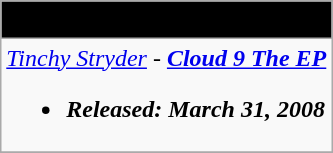<table class="wikitable">
<tr>
<th style="background:#000000;" align="center"><span>Information</span></th>
</tr>
<tr>
<td align="left"><em><a href='#'>Tinchy Stryder</a> - <strong><a href='#'>Cloud 9 The EP</a><strong><em><br><ul><li>Released: March 31, 2008</li></ul></td>
</tr>
<tr>
</tr>
</table>
